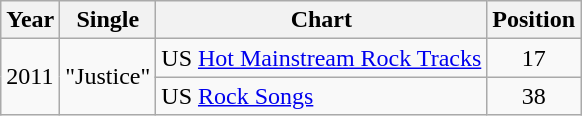<table class="wikitable">
<tr>
<th>Year</th>
<th>Single</th>
<th>Chart</th>
<th>Position</th>
</tr>
<tr>
<td rowspan="2">2011</td>
<td rowspan="2">"Justice"</td>
<td>US <a href='#'>Hot Mainstream Rock Tracks</a></td>
<td align="center">17</td>
</tr>
<tr>
<td>US <a href='#'>Rock Songs</a></td>
<td align="center">38</td>
</tr>
</table>
